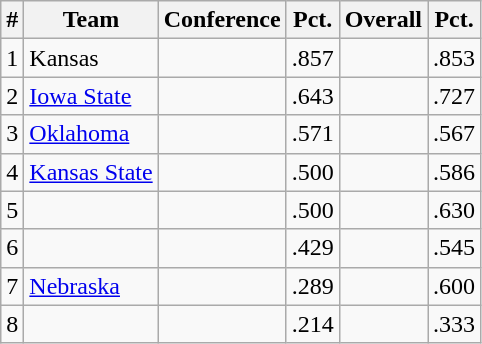<table class="wikitable">
<tr>
<th>#</th>
<th>Team</th>
<th>Conference</th>
<th>Pct.</th>
<th>Overall</th>
<th>Pct.</th>
</tr>
<tr>
<td>1</td>
<td>Kansas</td>
<td></td>
<td>.857</td>
<td></td>
<td>.853</td>
</tr>
<tr>
<td>2</td>
<td><a href='#'>Iowa State</a></td>
<td></td>
<td>.643</td>
<td></td>
<td>.727</td>
</tr>
<tr>
<td>3</td>
<td><a href='#'>Oklahoma</a></td>
<td></td>
<td>.571</td>
<td></td>
<td>.567</td>
</tr>
<tr>
<td>4</td>
<td><a href='#'>Kansas State</a></td>
<td></td>
<td>.500</td>
<td></td>
<td>.586</td>
</tr>
<tr>
<td>5</td>
<td></td>
<td></td>
<td>.500</td>
<td></td>
<td>.630</td>
</tr>
<tr>
<td>6</td>
<td></td>
<td></td>
<td>.429</td>
<td></td>
<td>.545</td>
</tr>
<tr>
<td>7</td>
<td><a href='#'>Nebraska</a></td>
<td></td>
<td>.289</td>
<td></td>
<td>.600</td>
</tr>
<tr>
<td>8</td>
<td></td>
<td></td>
<td>.214</td>
<td></td>
<td>.333</td>
</tr>
</table>
